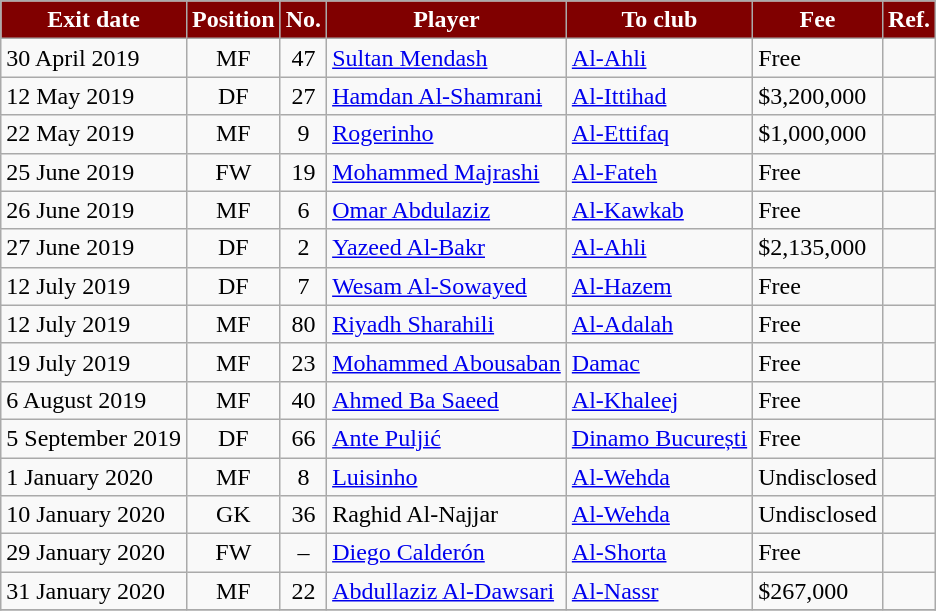<table class="wikitable sortable">
<tr>
<th style="background:maroon; color:white;"><strong>Exit date</strong></th>
<th style="background:maroon; color:white;"><strong>Position</strong></th>
<th style="background:maroon; color:white;"><strong>No.</strong></th>
<th style="background:maroon; color:white;"><strong>Player</strong></th>
<th style="background:maroon; color:white;"><strong>To club</strong></th>
<th style="background:maroon; color:white;"><strong>Fee</strong></th>
<th style="background:maroon; color:white;"><strong>Ref.</strong></th>
</tr>
<tr>
<td>30 April 2019</td>
<td style="text-align:center;">MF</td>
<td style="text-align:center;">47</td>
<td style="text-align:left;"> <a href='#'>Sultan Mendash</a></td>
<td style="text-align:left;"> <a href='#'>Al-Ahli</a></td>
<td>Free</td>
<td></td>
</tr>
<tr>
<td>12 May 2019</td>
<td style="text-align:center;">DF</td>
<td style="text-align:center;">27</td>
<td style="text-align:left;"> <a href='#'>Hamdan Al-Shamrani</a></td>
<td style="text-align:left;"> <a href='#'>Al-Ittihad</a></td>
<td>$3,200,000</td>
<td></td>
</tr>
<tr>
<td>22 May 2019</td>
<td style="text-align:center;">MF</td>
<td style="text-align:center;">9</td>
<td style="text-align:left;"> <a href='#'>Rogerinho</a></td>
<td style="text-align:left;"> <a href='#'>Al-Ettifaq</a></td>
<td>$1,000,000</td>
<td></td>
</tr>
<tr>
<td>25 June 2019</td>
<td style="text-align:center;">FW</td>
<td style="text-align:center;">19</td>
<td style="text-align:left;"> <a href='#'>Mohammed Majrashi</a></td>
<td style="text-align:left;"> <a href='#'>Al-Fateh</a></td>
<td>Free</td>
<td></td>
</tr>
<tr>
<td>26 June 2019</td>
<td style="text-align:center;">MF</td>
<td style="text-align:center;">6</td>
<td style="text-align:left;"> <a href='#'>Omar Abdulaziz</a></td>
<td style="text-align:left;"> <a href='#'>Al-Kawkab</a></td>
<td>Free</td>
<td></td>
</tr>
<tr>
<td>27 June 2019</td>
<td style="text-align:center;">DF</td>
<td style="text-align:center;">2</td>
<td style="text-align:left;"> <a href='#'>Yazeed Al-Bakr</a></td>
<td style="text-align:left;"> <a href='#'>Al-Ahli</a></td>
<td>$2,135,000</td>
<td></td>
</tr>
<tr>
<td>12 July 2019</td>
<td style="text-align:center;">DF</td>
<td style="text-align:center;">7</td>
<td style="text-align:left;"> <a href='#'>Wesam Al-Sowayed</a></td>
<td style="text-align:left;"> <a href='#'>Al-Hazem</a></td>
<td>Free</td>
<td></td>
</tr>
<tr>
<td>12 July 2019</td>
<td style="text-align:center;">MF</td>
<td style="text-align:center;">80</td>
<td style="text-align:left;"> <a href='#'>Riyadh Sharahili</a></td>
<td style="text-align:left;"> <a href='#'>Al-Adalah</a></td>
<td>Free</td>
<td></td>
</tr>
<tr>
<td>19 July 2019</td>
<td style="text-align:center;">MF</td>
<td style="text-align:center;">23</td>
<td style="text-align:left;"> <a href='#'>Mohammed Abousaban</a></td>
<td style="text-align:left;"> <a href='#'>Damac</a></td>
<td>Free</td>
<td></td>
</tr>
<tr>
<td>6 August 2019</td>
<td style="text-align:center;">MF</td>
<td style="text-align:center;">40</td>
<td style="text-align:left;"> <a href='#'>Ahmed Ba Saeed</a></td>
<td style="text-align:left;"> <a href='#'>Al-Khaleej</a></td>
<td>Free</td>
<td></td>
</tr>
<tr>
<td>5 September 2019</td>
<td style="text-align:center;">DF</td>
<td style="text-align:center;">66</td>
<td style="text-align:left;"> <a href='#'>Ante Puljić</a></td>
<td style="text-align:left;"> <a href='#'>Dinamo București</a></td>
<td>Free</td>
<td></td>
</tr>
<tr>
<td>1 January 2020</td>
<td style="text-align:center;">MF</td>
<td style="text-align:center;">8</td>
<td style="text-align:left;"> <a href='#'>Luisinho</a></td>
<td style="text-align:left;"> <a href='#'>Al-Wehda</a></td>
<td>Undisclosed</td>
<td></td>
</tr>
<tr>
<td>10 January 2020</td>
<td style="text-align:center;">GK</td>
<td style="text-align:center;">36</td>
<td style="text-align:left;"> Raghid Al-Najjar</td>
<td style="text-align:left;"> <a href='#'>Al-Wehda</a></td>
<td>Undisclosed</td>
<td></td>
</tr>
<tr>
<td>29 January 2020</td>
<td style="text-align:center;">FW</td>
<td style="text-align:center;">–</td>
<td style="text-align:left;"> <a href='#'>Diego Calderón</a></td>
<td style="text-align:left;"> <a href='#'>Al-Shorta</a></td>
<td>Free</td>
<td></td>
</tr>
<tr>
<td>31 January 2020</td>
<td style="text-align:center;">MF</td>
<td style="text-align:center;">22</td>
<td style="text-align:left;"> <a href='#'>Abdullaziz Al-Dawsari</a></td>
<td style="text-align:left;"> <a href='#'>Al-Nassr</a></td>
<td>$267,000</td>
<td></td>
</tr>
<tr>
</tr>
</table>
